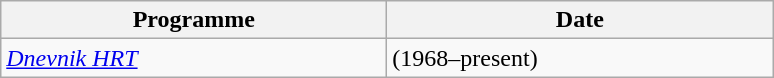<table class="wikitable">
<tr>
<th width=250>Programme</th>
<th width=250>Date</th>
</tr>
<tr>
<td><em><a href='#'>Dnevnik HRT</a></em></td>
<td>(1968–present)</td>
</tr>
</table>
